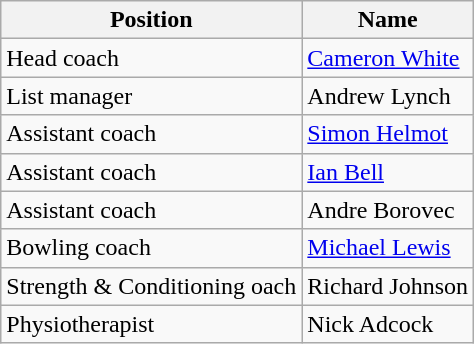<table class="wikitable"">
<tr>
<th>Position</th>
<th>Name</th>
</tr>
<tr>
<td>Head coach</td>
<td><a href='#'>Cameron White</a></td>
</tr>
<tr>
<td>List manager</td>
<td>Andrew Lynch</td>
</tr>
<tr>
<td>Assistant coach</td>
<td><a href='#'>Simon Helmot</a></td>
</tr>
<tr>
<td>Assistant coach</td>
<td><a href='#'>Ian Bell</a></td>
</tr>
<tr>
<td>Assistant coach</td>
<td>Andre Borovec</td>
</tr>
<tr>
<td>Bowling coach</td>
<td><a href='#'>Michael Lewis</a></td>
</tr>
<tr>
<td>Strength & Conditioning oach</td>
<td>Richard Johnson</td>
</tr>
<tr>
<td>Physiotherapist</td>
<td>Nick Adcock</td>
</tr>
</table>
